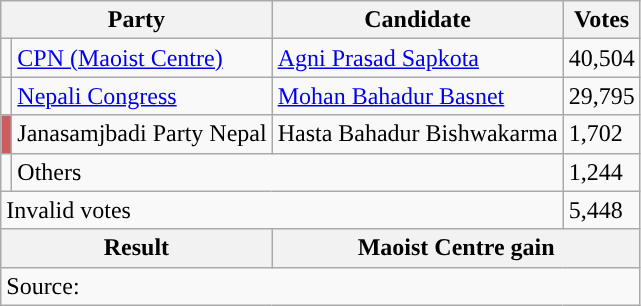<table class="wikitable">
<tr>
<th colspan="2">Party</th>
<th>Candidate</th>
<th>Votes</th>
</tr>
<tr>
<td style="background-color:"></td>
<td><a href='#'>CPN (Maoist Centre)</a></td>
<td><a href='#'>Agni Prasad Sapkota</a></td>
<td>40,504</td>
</tr>
<tr>
<td style="background-color:"></td>
<td><a href='#'>Nepali Congress</a></td>
<td><a href='#'>Mohan Bahadur Basnet</a></td>
<td>29,795</td>
</tr>
<tr>
<td style="background-color:indianred"></td>
<td>Janasamjbadi Party Nepal</td>
<td>Hasta Bahadur Bishwakarma</td>
<td>1,702</td>
</tr>
<tr>
<td></td>
<td colspan="2">Others</td>
<td>1,244</td>
</tr>
<tr>
<td colspan="3">Invalid votes</td>
<td>5,448</td>
</tr>
<tr>
<th colspan="2">Result</th>
<th colspan="2">Maoist Centre gain</th>
</tr>
<tr>
<td colspan="4">Source: </td>
</tr>
</table>
